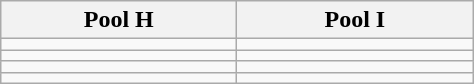<table class="wikitable">
<tr>
<th width=150>Pool H</th>
<th width=150>Pool I</th>
</tr>
<tr>
<td></td>
<td></td>
</tr>
<tr>
<td></td>
<td></td>
</tr>
<tr>
<td></td>
<td></td>
</tr>
<tr>
<td></td>
<td></td>
</tr>
</table>
